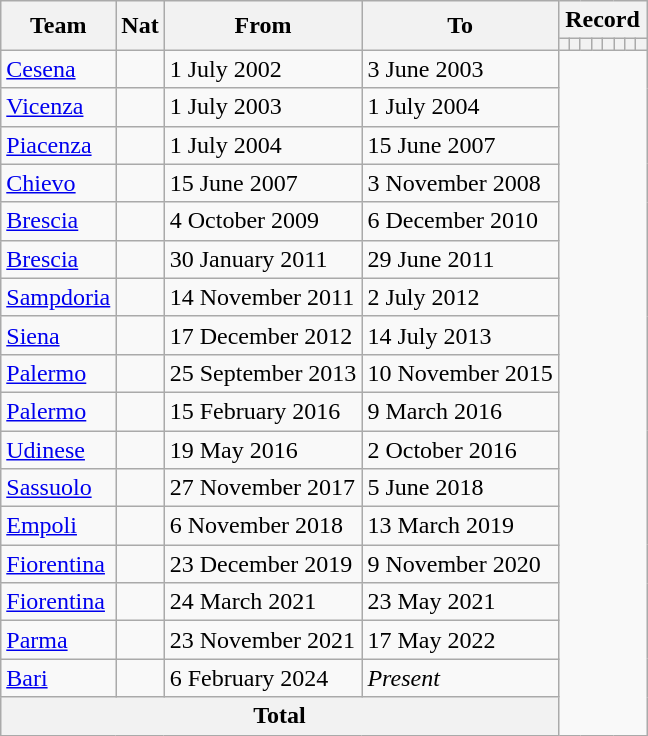<table class=wikitable style="text-align:center">
<tr>
<th rowspan="2">Team</th>
<th rowspan="2">Nat</th>
<th rowspan="2">From</th>
<th rowspan="2">To</th>
<th colspan="8">Record</th>
</tr>
<tr>
<th></th>
<th></th>
<th></th>
<th></th>
<th></th>
<th></th>
<th></th>
<th></th>
</tr>
<tr>
<td align=left><a href='#'>Cesena</a></td>
<td></td>
<td align=left>1 July 2002</td>
<td align=left>3 June 2003<br></td>
</tr>
<tr>
<td align=left><a href='#'>Vicenza</a></td>
<td></td>
<td align=left>1 July 2003</td>
<td align=left>1 July 2004<br></td>
</tr>
<tr>
<td align=left><a href='#'>Piacenza</a></td>
<td></td>
<td align=left>1 July 2004</td>
<td align=left>15 June 2007<br></td>
</tr>
<tr>
<td align=left><a href='#'>Chievo</a></td>
<td></td>
<td align=left>15 June 2007</td>
<td align=left>3 November 2008<br></td>
</tr>
<tr>
<td align=left><a href='#'>Brescia</a></td>
<td></td>
<td align=left>4 October 2009</td>
<td align=left>6 December 2010<br></td>
</tr>
<tr>
<td align=left><a href='#'>Brescia</a></td>
<td></td>
<td align=left>30 January 2011</td>
<td align=left>29 June 2011<br></td>
</tr>
<tr>
<td align=left><a href='#'>Sampdoria</a></td>
<td></td>
<td align=left>14 November 2011</td>
<td align=left>2 July 2012<br></td>
</tr>
<tr>
<td align=left><a href='#'>Siena</a></td>
<td></td>
<td align=left>17 December 2012</td>
<td align=left>14 July 2013<br></td>
</tr>
<tr>
<td align=left><a href='#'>Palermo</a></td>
<td></td>
<td align=left>25 September 2013</td>
<td align=left>10 November 2015<br></td>
</tr>
<tr>
<td align=left><a href='#'>Palermo</a></td>
<td></td>
<td align=left>15 February 2016</td>
<td align=left>9 March 2016<br></td>
</tr>
<tr>
<td align=left><a href='#'>Udinese</a></td>
<td></td>
<td align=left>19 May 2016</td>
<td align=left>2 October 2016<br></td>
</tr>
<tr>
<td align=left><a href='#'>Sassuolo</a></td>
<td></td>
<td align=left>27 November 2017</td>
<td align=left>5 June 2018<br></td>
</tr>
<tr>
<td align=left><a href='#'>Empoli</a></td>
<td></td>
<td align=left>6 November 2018</td>
<td align=left>13 March 2019<br></td>
</tr>
<tr>
<td align=left><a href='#'>Fiorentina</a></td>
<td></td>
<td align=left>23 December 2019</td>
<td align=left>9 November 2020<br></td>
</tr>
<tr>
<td align=left><a href='#'>Fiorentina</a></td>
<td></td>
<td align=left>24 March 2021</td>
<td align=left>23 May 2021<br></td>
</tr>
<tr>
<td align=left><a href='#'>Parma</a></td>
<td></td>
<td align=left>23 November 2021</td>
<td align=left>17 May 2022<br></td>
</tr>
<tr>
<td align=left><a href='#'>Bari</a></td>
<td></td>
<td align=left>6 February 2024</td>
<td align=left><em>Present</em><br></td>
</tr>
<tr>
<th colspan=4>Total<br></th>
</tr>
</table>
